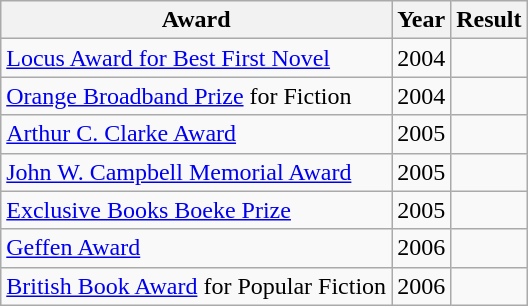<table class="wikitable sortable">
<tr>
<th>Award</th>
<th>Year</th>
<th>Result</th>
</tr>
<tr>
<td><a href='#'>Locus Award for Best First Novel</a></td>
<td>2004</td>
<td></td>
</tr>
<tr>
<td><a href='#'>Orange Broadband Prize</a> for Fiction</td>
<td>2004</td>
<td></td>
</tr>
<tr>
<td><a href='#'>Arthur C. Clarke Award</a></td>
<td>2005</td>
<td></td>
</tr>
<tr>
<td><a href='#'>John W. Campbell Memorial Award</a></td>
<td>2005</td>
<td></td>
</tr>
<tr>
<td><a href='#'>Exclusive Books Boeke Prize</a></td>
<td>2005</td>
<td></td>
</tr>
<tr>
<td><a href='#'>Geffen Award</a></td>
<td>2006</td>
<td></td>
</tr>
<tr>
<td><a href='#'>British Book Award</a> for Popular Fiction</td>
<td>2006</td>
<td></td>
</tr>
</table>
